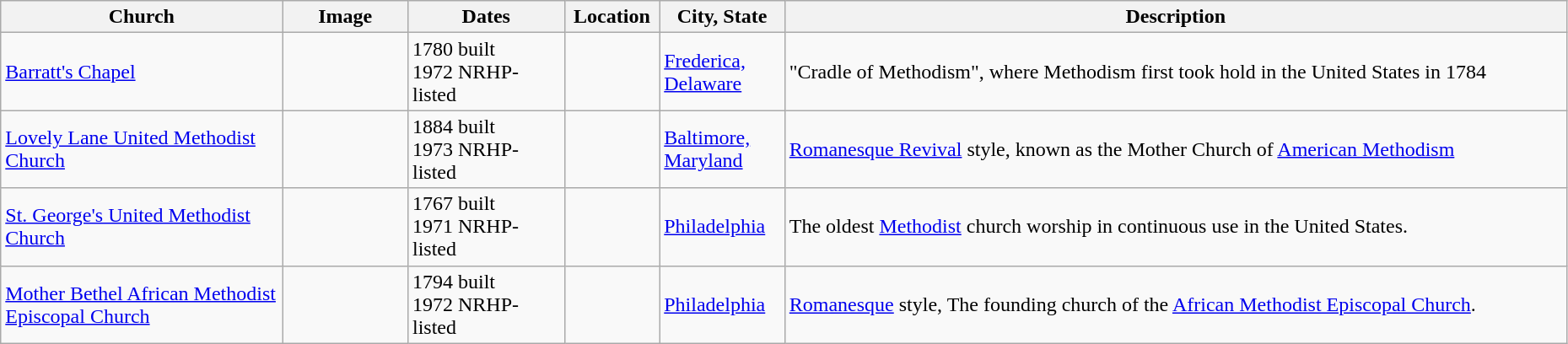<table class="wikitable sortable" style="width:98%">
<tr>
<th style="width:18%;"><strong>Church</strong></th>
<th style="width:8%;" class="unsortable"><strong>Image</strong></th>
<th style="width:10%;"><strong>Dates</strong></th>
<th><strong>Location</strong></th>
<th style="width:8%;"><strong>City, State</strong></th>
<th class="unsortable"><strong>Description</strong></th>
</tr>
<tr>
<td><a href='#'>Barratt's Chapel</a></td>
<td></td>
<td>1780 built<br>1972 NRHP-listed</td>
<td><br><small></small></td>
<td><a href='#'>Frederica, Delaware</a></td>
<td>"Cradle of Methodism", where Methodism first took hold in the United States in 1784</td>
</tr>
<tr>
<td><a href='#'>Lovely Lane United Methodist Church</a></td>
<td></td>
<td>1884 built<br>1973 NRHP-listed</td>
<td><br><small></small></td>
<td><a href='#'>Baltimore, Maryland</a></td>
<td><a href='#'>Romanesque Revival</a> style, known as the Mother Church of <a href='#'>American Methodism</a></td>
</tr>
<tr>
<td><a href='#'>St. George's United Methodist Church</a></td>
<td></td>
<td>1767 built<br>1971 NRHP-listed</td>
<td><br><small></small></td>
<td><a href='#'>Philadelphia</a></td>
<td>The oldest <a href='#'>Methodist</a> church worship in continuous use in the United States.</td>
</tr>
<tr>
<td><a href='#'>Mother Bethel African Methodist Episcopal Church</a></td>
<td></td>
<td>1794 built<br>1972 NRHP-listed</td>
<td><br><small></small></td>
<td><a href='#'>Philadelphia</a></td>
<td><a href='#'>Romanesque</a> style, The founding church of the <a href='#'>African Methodist Episcopal Church</a>.</td>
</tr>
</table>
